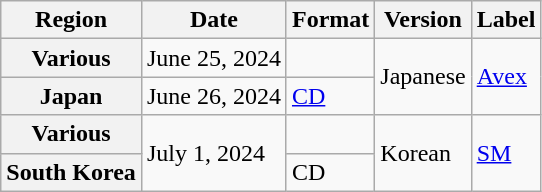<table class="wikitable plainrowheaders">
<tr>
<th scope="col">Region</th>
<th scope="col">Date</th>
<th scope="col">Format</th>
<th scope="col">Version</th>
<th scope="col">Label</th>
</tr>
<tr>
<th scope="row">Various</th>
<td>June 25, 2024</td>
<td></td>
<td rowspan="2">Japanese</td>
<td rowspan="2"><a href='#'>Avex</a></td>
</tr>
<tr>
<th scope="row">Japan</th>
<td>June 26, 2024</td>
<td><a href='#'>CD</a></td>
</tr>
<tr>
<th scope="row">Various</th>
<td rowspan="2">July 1, 2024</td>
<td></td>
<td rowspan="2">Korean</td>
<td rowspan="2"><a href='#'>SM</a></td>
</tr>
<tr>
<th scope="row">South Korea</th>
<td>CD</td>
</tr>
</table>
